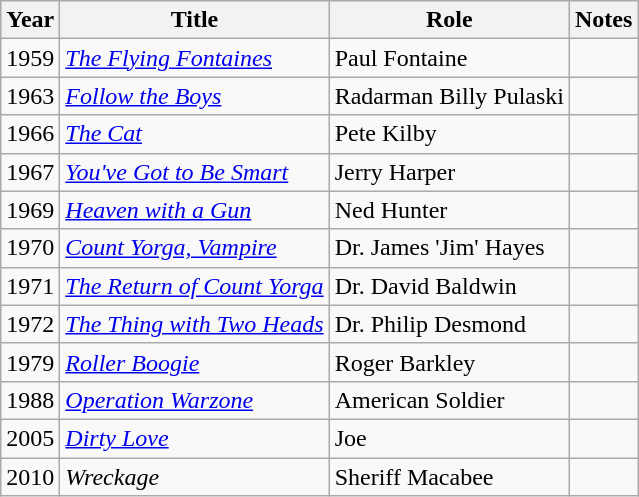<table class="wikitable">
<tr>
<th>Year</th>
<th>Title</th>
<th>Role</th>
<th>Notes</th>
</tr>
<tr>
<td>1959</td>
<td><em><a href='#'>The Flying Fontaines</a></em></td>
<td>Paul Fontaine</td>
<td></td>
</tr>
<tr>
<td>1963</td>
<td><em><a href='#'>Follow the Boys</a></em></td>
<td>Radarman Billy Pulaski</td>
<td></td>
</tr>
<tr>
<td>1966</td>
<td><em><a href='#'>The Cat</a></em></td>
<td>Pete Kilby</td>
<td></td>
</tr>
<tr>
<td>1967</td>
<td><em><a href='#'>You've Got to Be Smart</a></em></td>
<td>Jerry Harper</td>
<td></td>
</tr>
<tr>
<td>1969</td>
<td><em><a href='#'>Heaven with a Gun</a></em></td>
<td>Ned Hunter</td>
<td></td>
</tr>
<tr>
<td>1970</td>
<td><em><a href='#'>Count Yorga, Vampire</a></em></td>
<td>Dr. James 'Jim' Hayes</td>
<td></td>
</tr>
<tr>
<td>1971</td>
<td><em><a href='#'>The Return of Count Yorga</a></em></td>
<td>Dr. David Baldwin</td>
<td></td>
</tr>
<tr>
<td>1972</td>
<td><em><a href='#'>The Thing with Two Heads</a></em></td>
<td>Dr. Philip Desmond</td>
<td></td>
</tr>
<tr>
<td>1979</td>
<td><em><a href='#'>Roller Boogie</a></em></td>
<td>Roger Barkley</td>
<td></td>
</tr>
<tr>
<td>1988</td>
<td><em><a href='#'>Operation Warzone</a></em></td>
<td>American Soldier</td>
<td></td>
</tr>
<tr>
<td>2005</td>
<td><em><a href='#'>Dirty Love</a></em></td>
<td>Joe</td>
<td></td>
</tr>
<tr>
<td>2010</td>
<td><em>Wreckage</em></td>
<td>Sheriff Macabee</td>
<td></td>
</tr>
</table>
